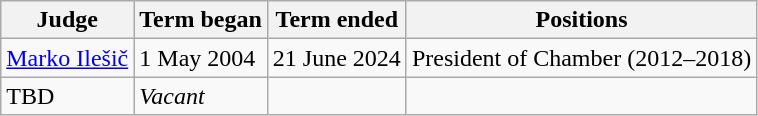<table class="wikitable">
<tr>
<th>Judge</th>
<th>Term began</th>
<th>Term ended</th>
<th>Positions</th>
</tr>
<tr>
<td><a href='#'>Marko Ilešič</a></td>
<td>1 May 2004</td>
<td>21 June 2024</td>
<td>President of Chamber (2012–2018)</td>
</tr>
<tr>
<td>TBD</td>
<td><em>Vacant</em></td>
<td></td>
<td></td>
</tr>
</table>
